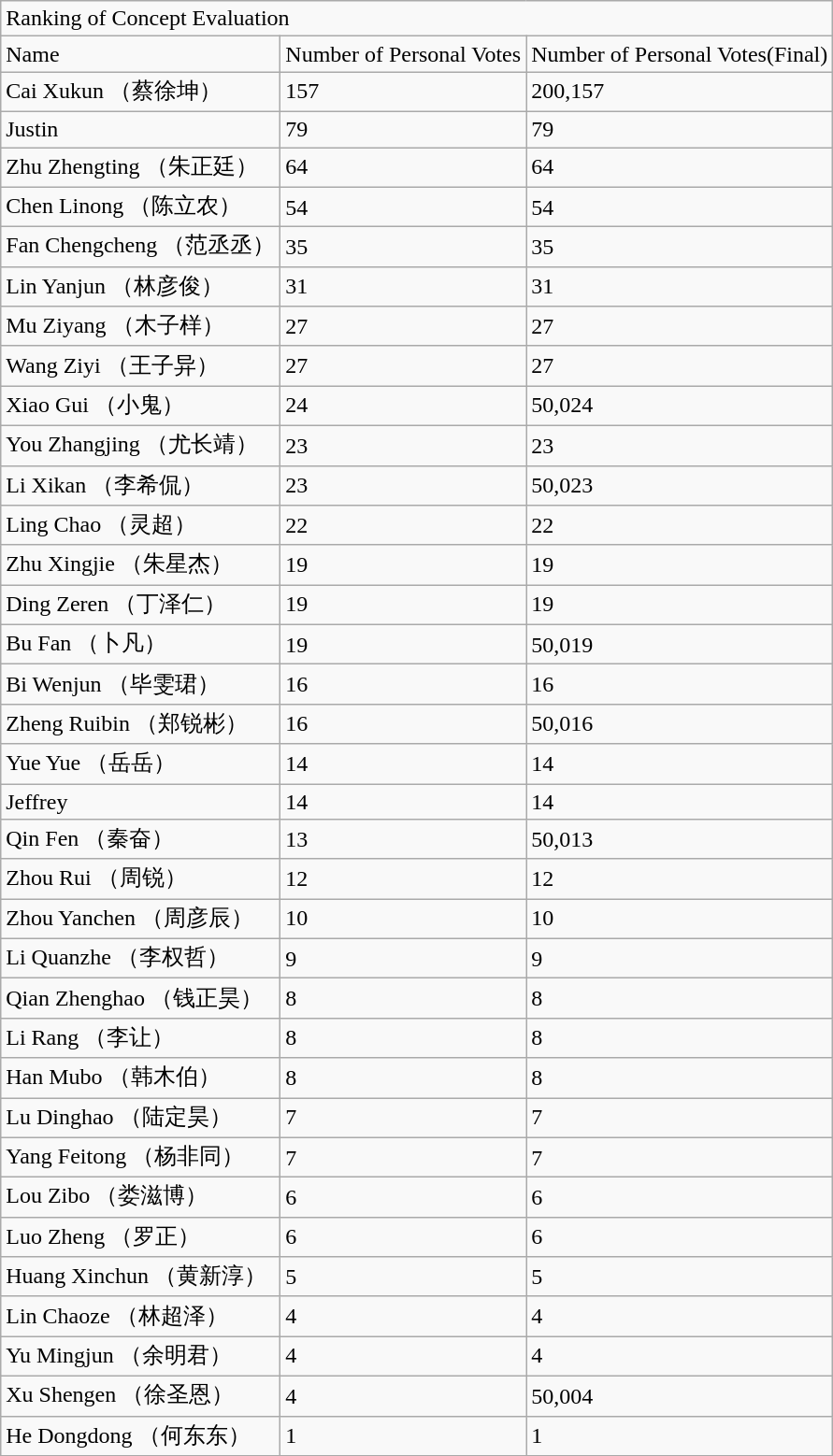<table class="wikitable">
<tr>
<td colspan="3">Ranking of Concept Evaluation</td>
</tr>
<tr>
<td>Name</td>
<td>Number of Personal Votes</td>
<td>Number of Personal Votes(Final)</td>
</tr>
<tr>
<td>Cai Xukun （蔡徐坤）</td>
<td>157</td>
<td>200,157</td>
</tr>
<tr>
<td>Justin</td>
<td>79</td>
<td>79</td>
</tr>
<tr>
<td>Zhu Zhengting （朱正廷）</td>
<td>64</td>
<td>64</td>
</tr>
<tr>
<td>Chen Linong （陈立农）</td>
<td>54</td>
<td>54</td>
</tr>
<tr>
<td>Fan Chengcheng （范丞丞）</td>
<td>35</td>
<td>35</td>
</tr>
<tr>
<td>Lin Yanjun （林彦俊）</td>
<td>31</td>
<td>31</td>
</tr>
<tr>
<td>Mu Ziyang （木子样）</td>
<td>27</td>
<td>27</td>
</tr>
<tr>
<td>Wang Ziyi （王子异）</td>
<td>27</td>
<td>27</td>
</tr>
<tr>
<td>Xiao Gui （小鬼）</td>
<td>24</td>
<td>50,024</td>
</tr>
<tr>
<td>You Zhangjing （尤长靖）</td>
<td>23</td>
<td>23</td>
</tr>
<tr>
<td>Li Xikan （李希侃）</td>
<td>23</td>
<td>50,023</td>
</tr>
<tr>
<td>Ling Chao （灵超）</td>
<td>22</td>
<td>22</td>
</tr>
<tr>
<td>Zhu Xingjie （朱星杰）</td>
<td>19</td>
<td>19</td>
</tr>
<tr>
<td>Ding Zeren （丁泽仁）</td>
<td>19</td>
<td>19</td>
</tr>
<tr>
<td>Bu Fan （卜凡）</td>
<td>19</td>
<td>50,019</td>
</tr>
<tr>
<td>Bi Wenjun （毕雯珺）</td>
<td>16</td>
<td>16</td>
</tr>
<tr>
<td>Zheng Ruibin （郑锐彬）</td>
<td>16</td>
<td>50,016</td>
</tr>
<tr>
<td>Yue Yue （岳岳）</td>
<td>14</td>
<td>14</td>
</tr>
<tr>
<td>Jeffrey</td>
<td>14</td>
<td>14</td>
</tr>
<tr>
<td>Qin Fen （秦奋）</td>
<td>13</td>
<td>50,013</td>
</tr>
<tr>
<td>Zhou Rui （周锐）</td>
<td>12</td>
<td>12</td>
</tr>
<tr>
<td>Zhou Yanchen （周彦辰）</td>
<td>10</td>
<td>10</td>
</tr>
<tr>
<td>Li Quanzhe （李权哲）</td>
<td>9</td>
<td>9</td>
</tr>
<tr>
<td>Qian Zhenghao （钱正昊）</td>
<td>8</td>
<td>8</td>
</tr>
<tr>
<td>Li Rang （李让）</td>
<td>8</td>
<td>8</td>
</tr>
<tr>
<td>Han Mubo （韩木伯）</td>
<td>8</td>
<td>8</td>
</tr>
<tr>
<td>Lu Dinghao （陆定昊）</td>
<td>7</td>
<td>7</td>
</tr>
<tr>
<td>Yang Feitong （杨非同）</td>
<td>7</td>
<td>7</td>
</tr>
<tr>
<td>Lou Zibo （娄滋博）</td>
<td>6</td>
<td>6</td>
</tr>
<tr>
<td>Luo Zheng （罗正）</td>
<td>6</td>
<td>6</td>
</tr>
<tr>
<td>Huang Xinchun （黄新淳）</td>
<td>5</td>
<td>5</td>
</tr>
<tr>
<td>Lin Chaoze （林超泽）</td>
<td>4</td>
<td>4</td>
</tr>
<tr>
<td>Yu Mingjun （余明君）</td>
<td>4</td>
<td>4</td>
</tr>
<tr>
<td>Xu Shengen （徐圣恩）</td>
<td>4</td>
<td>50,004</td>
</tr>
<tr>
<td>He Dongdong （何东东）</td>
<td>1</td>
<td>1</td>
</tr>
</table>
